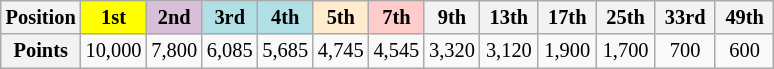<table class="wikitable" style="font-size:85%; text-align:center">
<tr>
<th>Position</th>
<th style="background:yellow;"> 1st </th>
<th style="background:thistle;"> 2nd </th>
<th style="background:#b0e0e6;"> 3rd </th>
<th style="background:#b0e0e6;"> 4th </th>
<th style="background:#ffebcd;"> 5th </th>
<th style="background:#fcc;"> 7th </th>
<th> 9th </th>
<th> 13th </th>
<th> 17th </th>
<th> 25th </th>
<th> 33rd </th>
<th> 49th </th>
</tr>
<tr>
<th>Points</th>
<td>10,000</td>
<td>7,800</td>
<td>6,085</td>
<td>5,685</td>
<td>4,745</td>
<td>4,545</td>
<td>3,320</td>
<td>3,120</td>
<td>1,900</td>
<td>1,700</td>
<td>700</td>
<td>600</td>
</tr>
</table>
